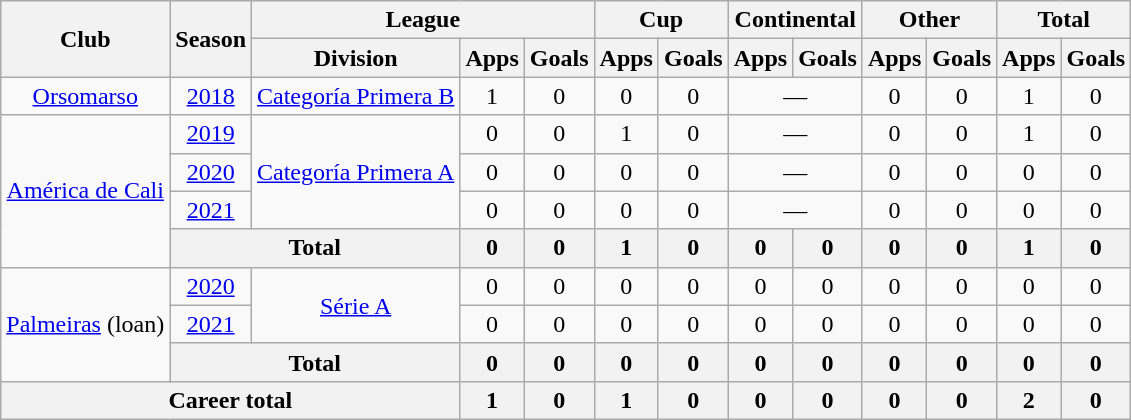<table class="wikitable" style="text-align:center">
<tr>
<th rowspan="2">Club</th>
<th rowspan="2">Season</th>
<th colspan="3">League</th>
<th colspan="2">Cup</th>
<th colspan="2">Continental</th>
<th colspan="2">Other</th>
<th colspan="2">Total</th>
</tr>
<tr>
<th>Division</th>
<th>Apps</th>
<th>Goals</th>
<th>Apps</th>
<th>Goals</th>
<th>Apps</th>
<th>Goals</th>
<th>Apps</th>
<th>Goals</th>
<th>Apps</th>
<th>Goals</th>
</tr>
<tr>
<td><a href='#'>Orsomarso</a></td>
<td><a href='#'>2018</a></td>
<td><a href='#'>Categoría Primera B</a></td>
<td>1</td>
<td>0</td>
<td>0</td>
<td>0</td>
<td colspan="2">—</td>
<td>0</td>
<td>0</td>
<td>1</td>
<td>0</td>
</tr>
<tr>
<td rowspan="4"><a href='#'>América de Cali</a></td>
<td><a href='#'>2019</a></td>
<td rowspan="3"><a href='#'>Categoría Primera A</a></td>
<td>0</td>
<td>0</td>
<td>1</td>
<td>0</td>
<td colspan="2">—</td>
<td>0</td>
<td>0</td>
<td>1</td>
<td>0</td>
</tr>
<tr>
<td><a href='#'>2020</a></td>
<td>0</td>
<td>0</td>
<td>0</td>
<td>0</td>
<td colspan="2">—</td>
<td>0</td>
<td>0</td>
<td>0</td>
<td>0</td>
</tr>
<tr>
<td><a href='#'>2021</a></td>
<td>0</td>
<td>0</td>
<td>0</td>
<td>0</td>
<td colspan="2">—</td>
<td>0</td>
<td>0</td>
<td>0</td>
<td>0</td>
</tr>
<tr>
<th colspan="2">Total</th>
<th>0</th>
<th>0</th>
<th>1</th>
<th>0</th>
<th>0</th>
<th>0</th>
<th>0</th>
<th>0</th>
<th>1</th>
<th>0</th>
</tr>
<tr>
<td rowspan="3"><a href='#'>Palmeiras</a> (loan)</td>
<td><a href='#'>2020</a></td>
<td rowspan="2"><a href='#'>Série A</a></td>
<td>0</td>
<td>0</td>
<td>0</td>
<td>0</td>
<td>0</td>
<td>0</td>
<td>0</td>
<td>0</td>
<td>0</td>
<td>0</td>
</tr>
<tr>
<td><a href='#'>2021</a></td>
<td>0</td>
<td>0</td>
<td>0</td>
<td>0</td>
<td>0</td>
<td>0</td>
<td>0</td>
<td>0</td>
<td>0</td>
<td>0</td>
</tr>
<tr>
<th colspan="2">Total</th>
<th>0</th>
<th>0</th>
<th>0</th>
<th>0</th>
<th>0</th>
<th>0</th>
<th>0</th>
<th>0</th>
<th>0</th>
<th>0</th>
</tr>
<tr>
<th colspan="3">Career total</th>
<th>1</th>
<th>0</th>
<th>1</th>
<th>0</th>
<th>0</th>
<th>0</th>
<th>0</th>
<th>0</th>
<th>2</th>
<th>0</th>
</tr>
</table>
